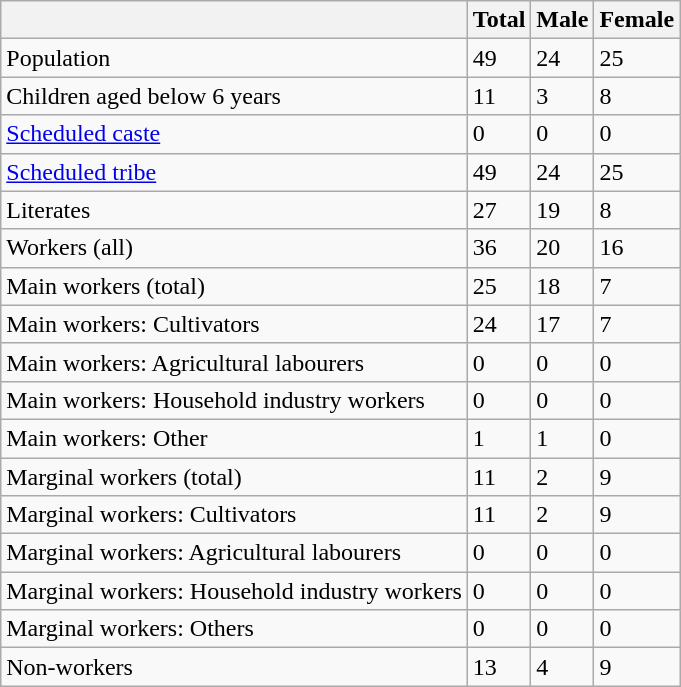<table class="wikitable sortable">
<tr>
<th></th>
<th>Total</th>
<th>Male</th>
<th>Female</th>
</tr>
<tr>
<td>Population</td>
<td>49</td>
<td>24</td>
<td>25</td>
</tr>
<tr>
<td>Children aged below 6 years</td>
<td>11</td>
<td>3</td>
<td>8</td>
</tr>
<tr>
<td><a href='#'>Scheduled caste</a></td>
<td>0</td>
<td>0</td>
<td>0</td>
</tr>
<tr>
<td><a href='#'>Scheduled tribe</a></td>
<td>49</td>
<td>24</td>
<td>25</td>
</tr>
<tr>
<td>Literates</td>
<td>27</td>
<td>19</td>
<td>8</td>
</tr>
<tr>
<td>Workers (all)</td>
<td>36</td>
<td>20</td>
<td>16</td>
</tr>
<tr>
<td>Main workers (total)</td>
<td>25</td>
<td>18</td>
<td>7</td>
</tr>
<tr>
<td>Main workers: Cultivators</td>
<td>24</td>
<td>17</td>
<td>7</td>
</tr>
<tr>
<td>Main workers: Agricultural labourers</td>
<td>0</td>
<td>0</td>
<td>0</td>
</tr>
<tr>
<td>Main workers: Household industry workers</td>
<td>0</td>
<td>0</td>
<td>0</td>
</tr>
<tr>
<td>Main workers: Other</td>
<td>1</td>
<td>1</td>
<td>0</td>
</tr>
<tr>
<td>Marginal workers (total)</td>
<td>11</td>
<td>2</td>
<td>9</td>
</tr>
<tr>
<td>Marginal workers: Cultivators</td>
<td>11</td>
<td>2</td>
<td>9</td>
</tr>
<tr>
<td>Marginal workers: Agricultural labourers</td>
<td>0</td>
<td>0</td>
<td>0</td>
</tr>
<tr>
<td>Marginal workers: Household industry workers</td>
<td>0</td>
<td>0</td>
<td>0</td>
</tr>
<tr>
<td>Marginal workers: Others</td>
<td>0</td>
<td>0</td>
<td>0</td>
</tr>
<tr>
<td>Non-workers</td>
<td>13</td>
<td>4</td>
<td>9</td>
</tr>
</table>
